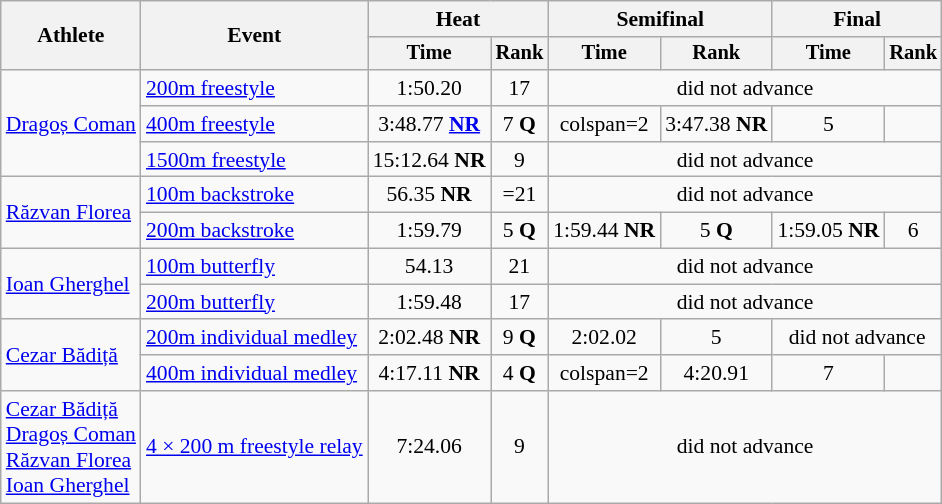<table class=wikitable style="font-size:90%">
<tr>
<th rowspan="2">Athlete</th>
<th rowspan="2">Event</th>
<th colspan="2">Heat</th>
<th colspan="2">Semifinal</th>
<th colspan="2">Final</th>
</tr>
<tr style="font-size:95%">
<th>Time</th>
<th>Rank</th>
<th>Time</th>
<th>Rank</th>
<th>Time</th>
<th>Rank</th>
</tr>
<tr align=center>
<td align=left rowspan=3><a href='#'>Dragoș Coman</a></td>
<td align=left><a href='#'>200m freestyle</a></td>
<td>1:50.20</td>
<td>17</td>
<td colspan=4>did not advance</td>
</tr>
<tr align=center>
<td align=left><a href='#'>400m freestyle</a></td>
<td>3:48.77 <strong><a href='#'>NR</a></strong></td>
<td>7 <strong>Q</strong></td>
<td>colspan=2 </td>
<td>3:47.38 <strong>NR</strong></td>
<td>5</td>
</tr>
<tr align=center>
<td align=left><a href='#'>1500m freestyle</a></td>
<td>15:12.64 <strong>NR</strong></td>
<td>9</td>
<td colspan=4>did not advance</td>
</tr>
<tr align=center>
<td align=left rowspan=2><a href='#'>Răzvan Florea</a></td>
<td align=left><a href='#'>100m backstroke</a></td>
<td>56.35 <strong>NR</strong></td>
<td>=21</td>
<td colspan=4>did not advance</td>
</tr>
<tr align=center>
<td align=left><a href='#'>200m backstroke</a></td>
<td>1:59.79</td>
<td>5 <strong>Q</strong></td>
<td>1:59.44 <strong>NR</strong></td>
<td>5 <strong>Q</strong></td>
<td>1:59.05 <strong>NR</strong></td>
<td>6</td>
</tr>
<tr align=center>
<td align=left rowspan=2><a href='#'>Ioan Gherghel</a></td>
<td align=left><a href='#'>100m butterfly</a></td>
<td>54.13</td>
<td>21</td>
<td colspan=4>did not advance</td>
</tr>
<tr align=center>
<td align=left><a href='#'>200m butterfly</a></td>
<td>1:59.48</td>
<td>17</td>
<td colspan=4>did not advance</td>
</tr>
<tr align=center>
<td align=left rowspan=2><a href='#'>Cezar Bădiță</a></td>
<td align=left><a href='#'>200m individual medley</a></td>
<td>2:02.48 <strong>NR</strong></td>
<td>9 <strong>Q</strong></td>
<td>2:02.02</td>
<td>5</td>
<td colspan=2>did not advance</td>
</tr>
<tr align=center>
<td align=left><a href='#'>400m individual medley</a></td>
<td>4:17.11 <strong>NR</strong></td>
<td>4 <strong>Q</strong></td>
<td>colspan=2 </td>
<td>4:20.91</td>
<td>7</td>
</tr>
<tr align=center>
<td align=left><a href='#'>Cezar Bădiță</a><br> <a href='#'>Dragoș Coman</a><br> <a href='#'>Răzvan Florea</a><br> <a href='#'>Ioan Gherghel</a></td>
<td align=left><a href='#'>4 × 200 m freestyle relay</a></td>
<td>7:24.06</td>
<td>9</td>
<td colspan=4>did not advance</td>
</tr>
</table>
